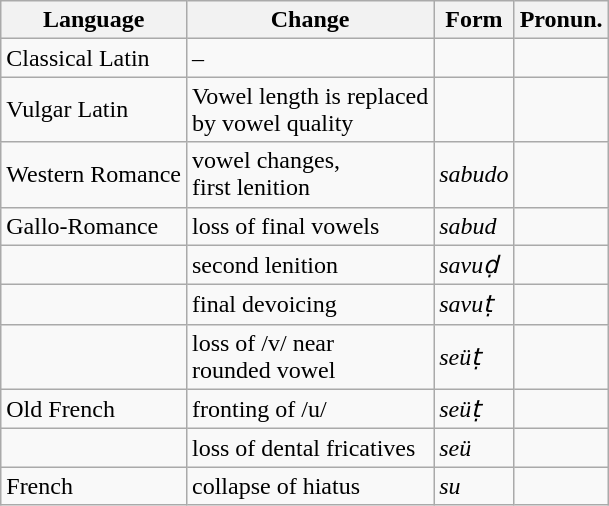<table class="wikitable" style="float: left; margin:10px">
<tr>
<th>Language</th>
<th>Change</th>
<th>Form</th>
<th>Pronun.</th>
</tr>
<tr>
<td>Classical Latin</td>
<td>–</td>
<td></td>
<td></td>
</tr>
<tr>
<td>Vulgar Latin</td>
<td>Vowel length is replaced<br>by vowel quality</td>
<td></td>
<td></td>
</tr>
<tr>
<td>Western Romance</td>
<td>vowel changes,<br> first lenition</td>
<td><em>sabudo</em></td>
<td></td>
</tr>
<tr>
<td>Gallo-Romance</td>
<td>loss of final vowels</td>
<td><em>sabud</em></td>
<td></td>
</tr>
<tr>
<td></td>
<td>second lenition</td>
<td><em>savuḍ</em></td>
<td></td>
</tr>
<tr>
<td></td>
<td>final devoicing</td>
<td><em>savuṭ</em></td>
<td></td>
</tr>
<tr>
<td></td>
<td>loss of /v/ near<br> rounded vowel</td>
<td><em>seüṭ</em></td>
<td></td>
</tr>
<tr>
<td>Old French</td>
<td>fronting of /u/</td>
<td><em>seüṭ</em></td>
<td></td>
</tr>
<tr>
<td></td>
<td>loss of dental fricatives</td>
<td><em>seü</em></td>
<td></td>
</tr>
<tr>
<td>French</td>
<td>collapse of hiatus</td>
<td><em>su</em></td>
<td></td>
</tr>
</table>
